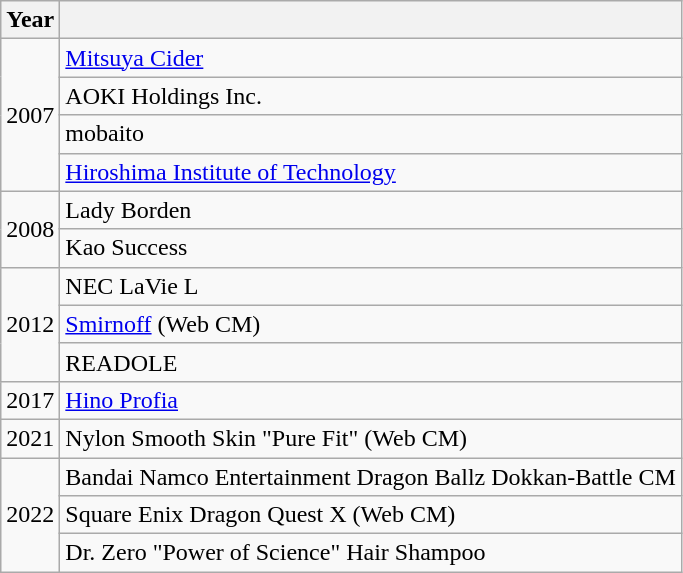<table class="wikitable">
<tr>
<th>Year</th>
<th></th>
</tr>
<tr>
<td rowspan="4">2007</td>
<td><a href='#'>Mitsuya Cider</a></td>
</tr>
<tr>
<td>AOKI Holdings Inc.</td>
</tr>
<tr>
<td>mobaito</td>
</tr>
<tr>
<td><a href='#'>Hiroshima Institute of Technology</a></td>
</tr>
<tr>
<td rowspan="2">2008</td>
<td>Lady Borden</td>
</tr>
<tr>
<td>Kao Success</td>
</tr>
<tr>
<td rowspan="3">2012</td>
<td>NEC LaVie L</td>
</tr>
<tr>
<td><a href='#'>Smirnoff</a> (Web CM)</td>
</tr>
<tr>
<td>READOLE</td>
</tr>
<tr>
<td>2017</td>
<td><a href='#'>Hino Profia</a></td>
</tr>
<tr>
<td>2021</td>
<td>Nylon Smooth Skin "Pure Fit" (Web CM)</td>
</tr>
<tr>
<td rowspan="3">2022</td>
<td>Bandai Namco Entertainment Dragon Ballz Dokkan-Battle CM</td>
</tr>
<tr>
<td>Square Enix Dragon Quest X (Web CM)</td>
</tr>
<tr>
<td>Dr. Zero "Power of Science" Hair Shampoo</td>
</tr>
</table>
